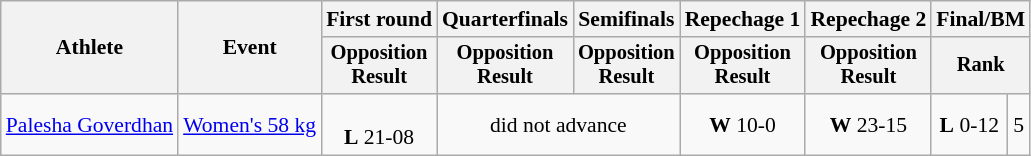<table class="wikitable" style="font-size:90%;">
<tr>
<th rowspan=2>Athlete</th>
<th rowspan=2>Event</th>
<th>First round</th>
<th>Quarterfinals</th>
<th>Semifinals</th>
<th>Repechage 1</th>
<th>Repechage 2</th>
<th colspan=2>Final/BM</th>
</tr>
<tr style="font-size:95%">
<th>Opposition<br>Result</th>
<th>Opposition<br>Result</th>
<th>Opposition<br>Result</th>
<th>Opposition<br>Result</th>
<th>Opposition<br>Result</th>
<th colspan=2>Rank</th>
</tr>
<tr align=center>
<td align=left><a href='#'>Palesha Goverdhan</a></td>
<td align=left><a href='#'>Women's 58 kg</a></td>
<td><br><strong>L</strong> 21-08</td>
<td colspan=2>did not advance</td>
<td><strong>W</strong> 10-0</td>
<td><strong>W</strong> 23-15</td>
<td><strong>L</strong> 0-12</td>
<td>5</td>
</tr>
</table>
